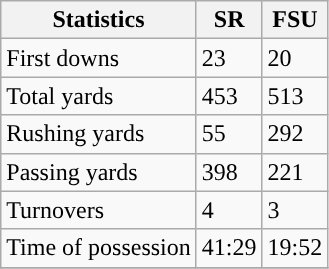<table class="wikitable">
<tr>
<th>Statistics</th>
<th>SR</th>
<th>FSU</th>
</tr>
<tr>
<td>First downs</td>
<td>23</td>
<td>20</td>
</tr>
<tr>
<td>Total yards</td>
<td>453</td>
<td>513</td>
</tr>
<tr>
<td>Rushing yards</td>
<td>55</td>
<td>292</td>
</tr>
<tr>
<td>Passing yards</td>
<td>398</td>
<td>221</td>
</tr>
<tr>
<td>Turnovers</td>
<td>4</td>
<td>3</td>
</tr>
<tr>
<td>Time of possession</td>
<td>41:29</td>
<td>19:52</td>
</tr>
<tr>
</tr>
</table>
